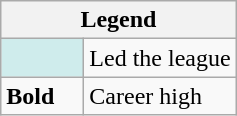<table class="wikitable">
<tr>
<th colspan="2">Legend</th>
</tr>
<tr>
<td style="background:#cfecec; width:3em;"></td>
<td>Led the league</td>
</tr>
<tr>
<td><strong>Bold</strong></td>
<td>Career high</td>
</tr>
</table>
